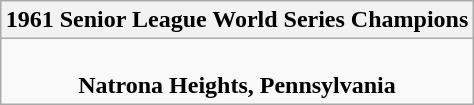<table class="wikitable" style="text-align: center; margin: 0 auto;">
<tr>
<th>1961 Senior League World Series Champions</th>
</tr>
<tr>
<td><br><strong>Natrona Heights, Pennsylvania</strong></td>
</tr>
</table>
